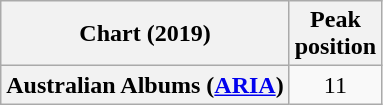<table class="wikitable plainrowheaders" style="text-align:center">
<tr>
<th scope="col">Chart (2019)</th>
<th scope="col">Peak<br>position</th>
</tr>
<tr>
<th scope="row">Australian Albums (<a href='#'>ARIA</a>)</th>
<td>11</td>
</tr>
</table>
